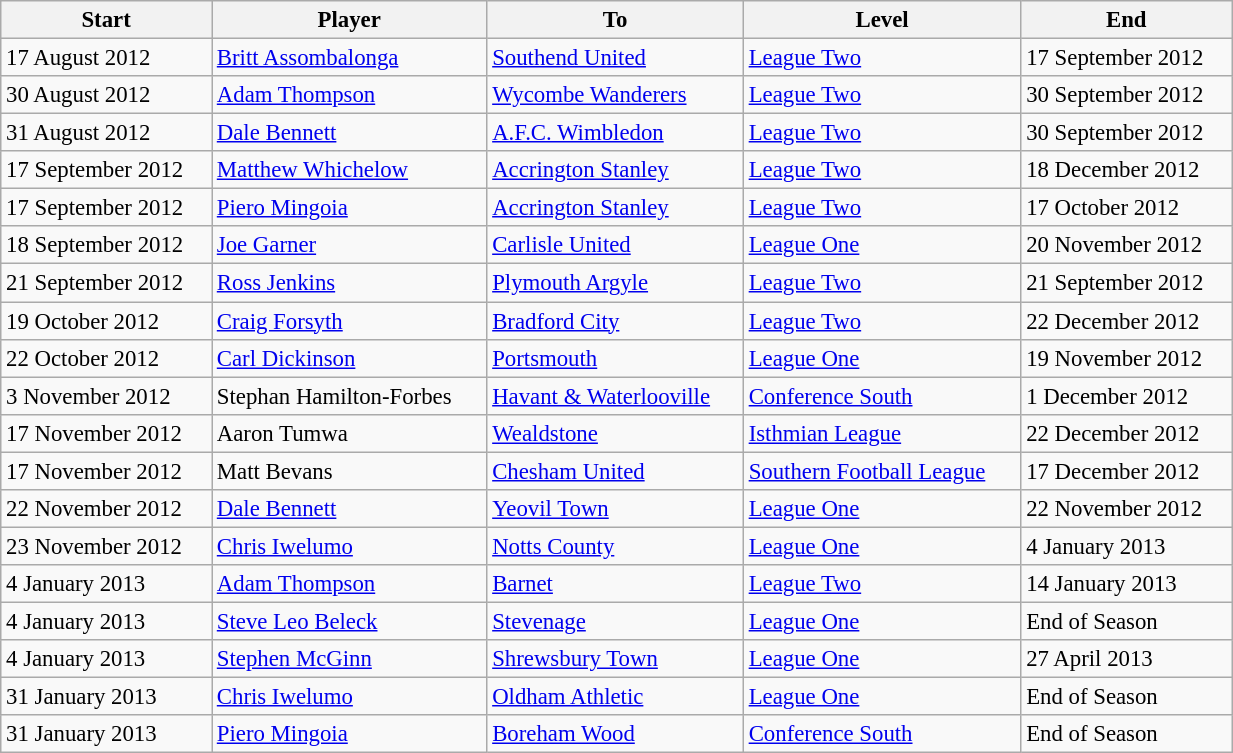<table class="wikitable sortable" style="text-align:center; font-size:95%;width:65%; text-align:left">
<tr>
<th>Start</th>
<th>Player</th>
<th>To</th>
<th>Level</th>
<th>End</th>
</tr>
<tr>
<td> 17 August 2012</td>
<td> <a href='#'>Britt Assombalonga</a></td>
<td><a href='#'>Southend United</a></td>
<td> <a href='#'>League Two</a></td>
<td> 17 September 2012</td>
</tr>
<tr>
<td> 30 August 2012</td>
<td> <a href='#'>Adam Thompson</a></td>
<td><a href='#'>Wycombe Wanderers</a></td>
<td> <a href='#'>League Two</a></td>
<td> 30 September 2012</td>
</tr>
<tr>
<td> 31 August 2012</td>
<td> <a href='#'>Dale Bennett</a></td>
<td><a href='#'>A.F.C. Wimbledon</a></td>
<td> <a href='#'>League Two</a></td>
<td> 30 September 2012</td>
</tr>
<tr>
<td> 17 September 2012</td>
<td> <a href='#'>Matthew Whichelow</a></td>
<td><a href='#'>Accrington Stanley</a></td>
<td> <a href='#'>League Two</a></td>
<td> 18 December 2012</td>
</tr>
<tr>
<td> 17 September 2012</td>
<td> <a href='#'>Piero Mingoia</a></td>
<td><a href='#'>Accrington Stanley</a></td>
<td> <a href='#'>League Two</a></td>
<td> 17 October 2012</td>
</tr>
<tr>
<td> 18 September 2012</td>
<td> <a href='#'>Joe Garner</a></td>
<td><a href='#'>Carlisle United</a></td>
<td> <a href='#'>League One</a></td>
<td> 20 November 2012</td>
</tr>
<tr>
<td> 21 September 2012</td>
<td> <a href='#'>Ross Jenkins</a></td>
<td><a href='#'>Plymouth Argyle</a></td>
<td> <a href='#'>League Two</a></td>
<td> 21 September 2012</td>
</tr>
<tr>
<td> 19 October 2012</td>
<td> <a href='#'>Craig Forsyth</a></td>
<td><a href='#'>Bradford City</a></td>
<td> <a href='#'>League Two</a></td>
<td> 22 December 2012</td>
</tr>
<tr>
<td> 22 October 2012</td>
<td> <a href='#'>Carl Dickinson</a></td>
<td><a href='#'>Portsmouth</a></td>
<td> <a href='#'>League One</a></td>
<td> 19 November 2012</td>
</tr>
<tr>
<td> 3 November 2012</td>
<td> Stephan Hamilton-Forbes</td>
<td><a href='#'>Havant & Waterlooville</a></td>
<td> <a href='#'>Conference South</a></td>
<td> 1 December 2012</td>
</tr>
<tr>
<td> 17 November 2012</td>
<td> Aaron Tumwa</td>
<td><a href='#'>Wealdstone</a></td>
<td> <a href='#'>Isthmian League</a></td>
<td> 22 December 2012</td>
</tr>
<tr>
<td> 17 November 2012</td>
<td> Matt Bevans</td>
<td><a href='#'>Chesham United</a></td>
<td> <a href='#'>Southern Football League</a></td>
<td> 17 December 2012</td>
</tr>
<tr>
<td> 22 November 2012</td>
<td> <a href='#'>Dale Bennett</a></td>
<td><a href='#'>Yeovil Town</a></td>
<td> <a href='#'>League One</a></td>
<td> 22 November 2012</td>
</tr>
<tr>
<td> 23 November 2012</td>
<td> <a href='#'>Chris Iwelumo</a></td>
<td><a href='#'>Notts County</a></td>
<td> <a href='#'>League One</a></td>
<td> 4 January 2013</td>
</tr>
<tr>
<td> 4 January 2013</td>
<td> <a href='#'>Adam Thompson</a></td>
<td><a href='#'>Barnet</a></td>
<td> <a href='#'>League Two</a></td>
<td> 14 January 2013</td>
</tr>
<tr>
<td> 4 January 2013</td>
<td> <a href='#'>Steve Leo Beleck</a></td>
<td><a href='#'>Stevenage</a></td>
<td> <a href='#'>League One</a></td>
<td> End of Season</td>
</tr>
<tr>
<td> 4 January 2013</td>
<td> <a href='#'>Stephen McGinn</a></td>
<td><a href='#'>Shrewsbury Town</a></td>
<td> <a href='#'>League One</a></td>
<td> 27 April 2013</td>
</tr>
<tr>
<td> 31 January 2013</td>
<td> <a href='#'>Chris Iwelumo</a></td>
<td><a href='#'>Oldham Athletic</a></td>
<td> <a href='#'>League One</a></td>
<td> End of Season</td>
</tr>
<tr>
<td> 31 January 2013</td>
<td> <a href='#'>Piero Mingoia</a></td>
<td><a href='#'>Boreham Wood</a></td>
<td> <a href='#'>Conference South</a></td>
<td> End of Season</td>
</tr>
</table>
